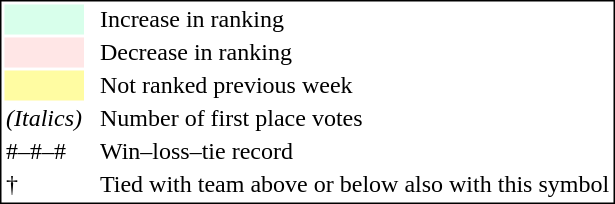<table style="border:1px solid black;">
<tr>
<td style="background:#D8FFEB; width:20px;"></td>
<td> </td>
<td>Increase in ranking</td>
</tr>
<tr>
<td style="background:#FFE6E6; width:20px;"></td>
<td> </td>
<td>Decrease in ranking</td>
</tr>
<tr>
<td style="background:#FFFCA2; width:20px;"></td>
<td> </td>
<td>Not ranked previous week</td>
</tr>
<tr>
<td><em>(Italics)</em></td>
<td> </td>
<td>Number of first place votes</td>
</tr>
<tr>
<td>#–#–#</td>
<td> </td>
<td>Win–loss–tie record</td>
</tr>
<tr>
<td>†</td>
<td></td>
<td>Tied with team above or below also with this symbol</td>
</tr>
</table>
